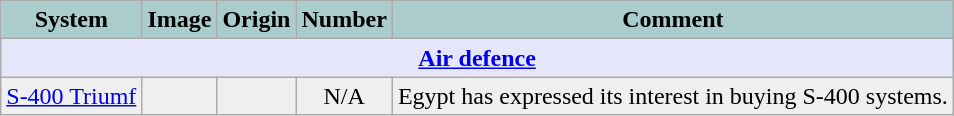<table class="wikitable"|}>
<tr>
<th style="text-align:center; background: #acc;">System</th>
<th style="text-align:center; background: #acc;">Image</th>
<th style="text-align:center; background: #acc;">Origin</th>
<th style="text-align:center; background: #acc;">Number</th>
<th style="text-align:center; background: #acc;">Comment</th>
</tr>
<tr>
<th style="text-align:center; background: lavender;" colspan="7"><strong> <a href='#'>Air defence</a> </strong></th>
</tr>
<tr style="background:#efefef; color:black">
<td><a href='#'>S-400 Triumf</a></td>
<td></td>
<td></td>
<td align=center>N/A</td>
<td>Egypt has expressed its interest in buying S-400 systems.</td>
</tr>
</table>
